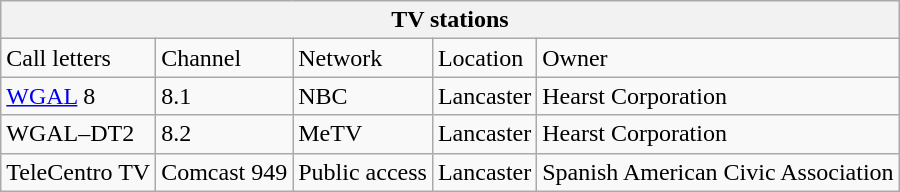<table class="wikitable">
<tr>
<th colspan=5>TV stations</th>
</tr>
<tr>
<td>Call letters</td>
<td>Channel</td>
<td>Network</td>
<td>Location</td>
<td>Owner</td>
</tr>
<tr>
<td><a href='#'>WGAL</a> 8</td>
<td>8.1</td>
<td>NBC</td>
<td>Lancaster</td>
<td>Hearst Corporation</td>
</tr>
<tr>
<td>WGAL–DT2</td>
<td>8.2</td>
<td>MeTV</td>
<td>Lancaster</td>
<td>Hearst Corporation</td>
</tr>
<tr>
<td>TeleCentro TV</td>
<td>Comcast 949</td>
<td>Public access</td>
<td>Lancaster</td>
<td>Spanish American Civic Association</td>
</tr>
</table>
